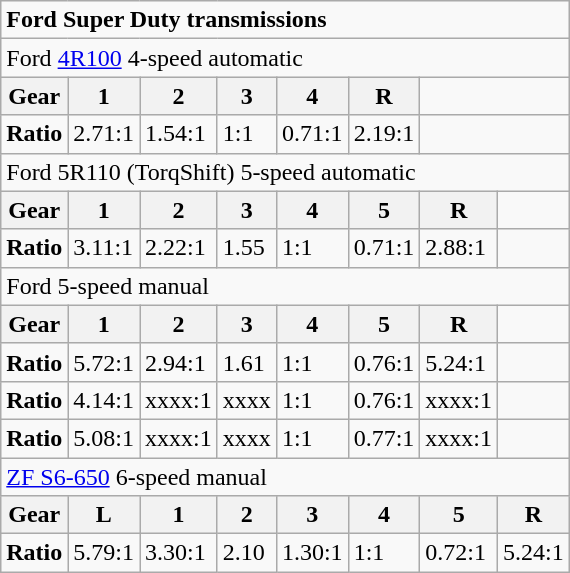<table class="wikitable">
<tr>
<td colspan="8"><strong>Ford Super Duty transmissions</strong></td>
</tr>
<tr>
<td colspan="8">Ford <a href='#'>4R100</a> 4-speed automatic</td>
</tr>
<tr>
<th>Gear</th>
<th>1</th>
<th>2</th>
<th>3</th>
<th>4</th>
<th>R</th>
<td colspan="2"></td>
</tr>
<tr>
<td><strong>Ratio</strong></td>
<td>2.71:1</td>
<td>1.54:1</td>
<td>1:1</td>
<td>0.71:1</td>
<td>2.19:1</td>
<td colspan="2"></td>
</tr>
<tr>
<td colspan="8">Ford 5R110 (TorqShift) 5-speed automatic</td>
</tr>
<tr>
<th>Gear</th>
<th>1</th>
<th>2</th>
<th>3</th>
<th>4</th>
<th>5</th>
<th>R</th>
<td></td>
</tr>
<tr>
<td><strong>Ratio</strong></td>
<td>3.11:1</td>
<td>2.22:1</td>
<td>1.55</td>
<td>1:1</td>
<td>0.71:1</td>
<td>2.88:1</td>
<td></td>
</tr>
<tr>
<td colspan="8">Ford 5-speed manual</td>
</tr>
<tr>
<th>Gear</th>
<th>1</th>
<th>2</th>
<th>3</th>
<th>4</th>
<th>5</th>
<th>R</th>
<td></td>
</tr>
<tr>
<td><strong>Ratio</strong></td>
<td>5.72:1</td>
<td>2.94:1</td>
<td>1.61</td>
<td>1:1</td>
<td>0.76:1</td>
<td>5.24:1</td>
<td></td>
</tr>
<tr>
<td><strong>Ratio</strong></td>
<td>4.14:1</td>
<td>xxxx:1</td>
<td>xxxx</td>
<td>1:1</td>
<td>0.76:1</td>
<td>xxxx:1</td>
<td></td>
</tr>
<tr>
<td><strong>Ratio</strong></td>
<td>5.08:1</td>
<td>xxxx:1</td>
<td>xxxx</td>
<td>1:1</td>
<td>0.77:1</td>
<td>xxxx:1</td>
<td></td>
</tr>
<tr>
<td colspan="8"><a href='#'>ZF S6-650</a> 6-speed manual</td>
</tr>
<tr>
<th>Gear</th>
<th>L</th>
<th>1</th>
<th>2</th>
<th>3</th>
<th>4</th>
<th>5</th>
<th>R</th>
</tr>
<tr>
<td><strong>Ratio</strong></td>
<td>5.79:1</td>
<td>3.30:1</td>
<td>2.10</td>
<td>1.30:1</td>
<td>1:1</td>
<td>0.72:1</td>
<td>5.24:1</td>
</tr>
</table>
